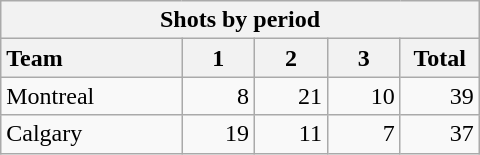<table class="wikitable" style="width:20em; text-align:right;">
<tr>
<th colspan=6>Shots by period</th>
</tr>
<tr>
<th style="width:8em; text-align:left;">Team</th>
<th style="width:3em;">1</th>
<th style="width:3em;">2</th>
<th style="width:3em;">3</th>
<th style="width:3em;">Total</th>
</tr>
<tr>
<td style="text-align:left;">Montreal</td>
<td>8</td>
<td>21</td>
<td>10</td>
<td>39</td>
</tr>
<tr>
<td style="text-align:left;">Calgary</td>
<td>19</td>
<td>11</td>
<td>7</td>
<td>37</td>
</tr>
</table>
